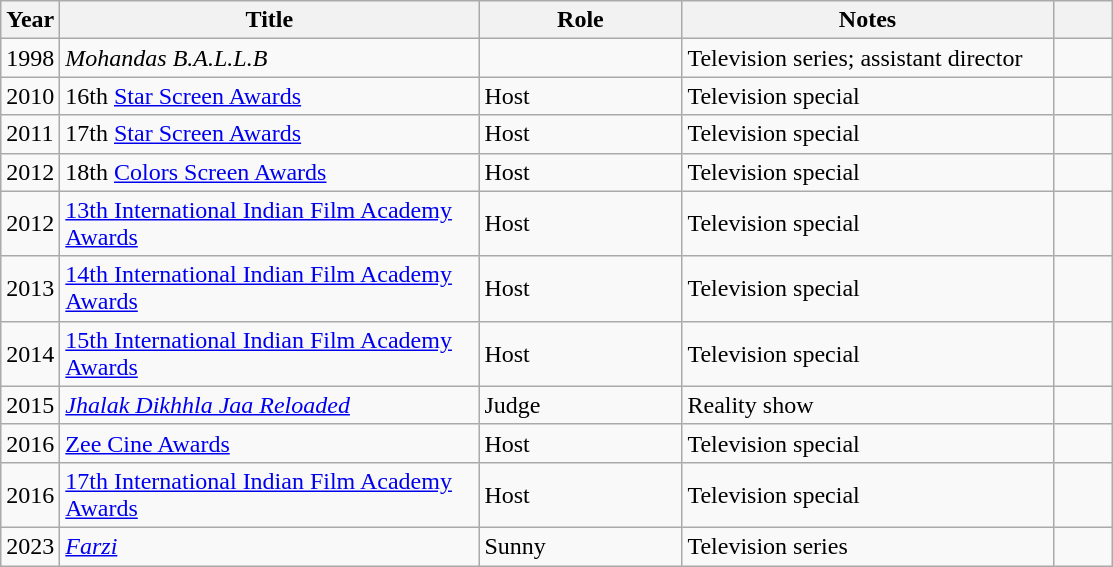<table class="wikitable sortable plainrowheaders" style="text-align: margin;">
<tr>
<th scope="col">Year</th>
<th scope="col" style="width: 17em;">Title</th>
<th scope="col" style="width: 8em;">Role</th>
<th scope="col" style="width: 15em;" class="unsortable">Notes</th>
<th scope="col" style="width: 2em;" class="unsortable"></th>
</tr>
<tr>
<td>1998</td>
<td scope="row"><em>Mohandas B.A.L.L.B</em></td>
<td></td>
<td>Television series; assistant director</td>
<td style="text-align:center;"><br></td>
</tr>
<tr>
<td>2010</td>
<td scope="row">16th <a href='#'>Star Screen Awards</a></td>
<td>Host</td>
<td>Television special</td>
<td style="text-align:center;"></td>
</tr>
<tr>
<td>2011</td>
<td scope="row">17th <a href='#'>Star Screen Awards</a></td>
<td>Host</td>
<td>Television special</td>
<td style="text-align:center;"></td>
</tr>
<tr>
<td>2012</td>
<td scope="row">18th <a href='#'>Colors Screen Awards</a></td>
<td>Host</td>
<td>Television special</td>
<td style="text-align:center;"></td>
</tr>
<tr>
<td>2012</td>
<td scope="row"><a href='#'>13th International Indian Film Academy Awards</a></td>
<td>Host</td>
<td>Television special</td>
<td style="text-align:center;"></td>
</tr>
<tr>
<td>2013</td>
<td scope="row"><a href='#'>14th International Indian Film Academy Awards</a></td>
<td>Host</td>
<td>Television special</td>
<td style="text-align:center;"></td>
</tr>
<tr>
<td>2014</td>
<td scope="row"><a href='#'>15th International Indian Film Academy Awards</a></td>
<td>Host</td>
<td>Television special</td>
<td style="text-align:center;"></td>
</tr>
<tr>
<td>2015</td>
<td scope="row"><em><a href='#'>Jhalak Dikhhla Jaa Reloaded</a></em></td>
<td>Judge</td>
<td>Reality show</td>
<td style="text-align: center;"></td>
</tr>
<tr>
<td>2016</td>
<td scope="row"><a href='#'>Zee Cine Awards</a></td>
<td>Host</td>
<td>Television special</td>
<td style="text-align:center;"></td>
</tr>
<tr>
<td>2016</td>
<td scope="row"><a href='#'>17th International Indian Film Academy Awards</a></td>
<td>Host</td>
<td>Television special</td>
<td style="text-align:center;"></td>
</tr>
<tr>
<td>2023</td>
<td scope="row"><em><a href='#'>Farzi</a></em></td>
<td>Sunny</td>
<td>Television series</td>
<td></td>
</tr>
</table>
